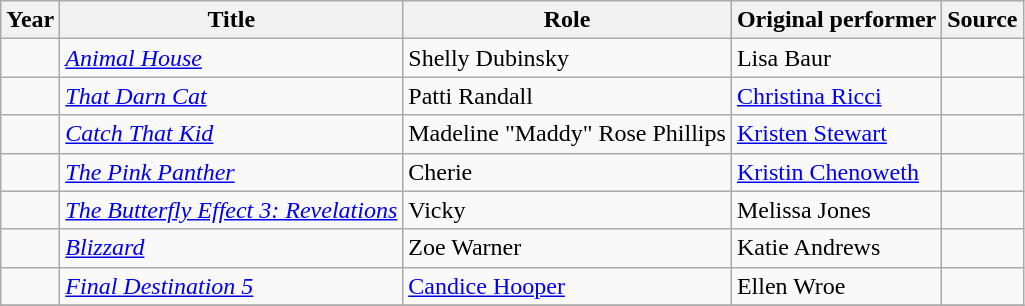<table class="wikitable sortable plainrowheaders">
<tr>
<th>Year</th>
<th class="unsortable">Title</th>
<th class="unsortable">Role</th>
<th class="unsortable">Original performer</th>
<th class="unsortable">Source</th>
</tr>
<tr>
<td></td>
<td><em><a href='#'>Animal House</a></em></td>
<td>Shelly Dubinsky</td>
<td>Lisa Baur</td>
<td></td>
</tr>
<tr>
<td></td>
<td><em><a href='#'>That Darn Cat</a></em></td>
<td>Patti Randall</td>
<td><a href='#'>Christina Ricci</a></td>
<td></td>
</tr>
<tr>
<td></td>
<td><em><a href='#'>Catch That Kid</a></em></td>
<td>Madeline "Maddy" Rose Phillips</td>
<td><a href='#'>Kristen Stewart</a></td>
<td></td>
</tr>
<tr>
<td></td>
<td><em><a href='#'>The Pink Panther</a></em></td>
<td>Cherie</td>
<td><a href='#'>Kristin Chenoweth</a></td>
<td></td>
</tr>
<tr>
<td></td>
<td><em><a href='#'>The Butterfly Effect 3: Revelations</a></em></td>
<td>Vicky</td>
<td>Melissa Jones</td>
<td></td>
</tr>
<tr>
<td></td>
<td><em><a href='#'>Blizzard</a></em></td>
<td>Zoe Warner</td>
<td>Katie Andrews</td>
<td></td>
</tr>
<tr>
<td></td>
<td><em><a href='#'>Final Destination 5</a></em></td>
<td><a href='#'>Candice Hooper</a></td>
<td>Ellen Wroe</td>
<td></td>
</tr>
<tr>
</tr>
</table>
